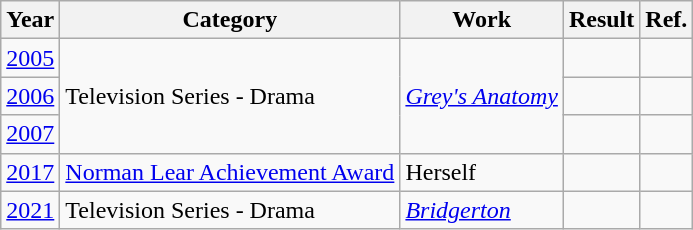<table class="wikitable">
<tr>
<th>Year</th>
<th>Category</th>
<th>Work</th>
<th>Result</th>
<th>Ref.</th>
</tr>
<tr>
<td><a href='#'>2005</a></td>
<td rowspan="3">Television Series - Drama</td>
<td rowspan="3"><em><a href='#'>Grey's Anatomy</a></em></td>
<td></td>
<td></td>
</tr>
<tr>
<td><a href='#'>2006</a></td>
<td></td>
<td></td>
</tr>
<tr>
<td><a href='#'>2007</a></td>
<td></td>
<td></td>
</tr>
<tr>
<td><a href='#'>2017</a></td>
<td><a href='#'>Norman Lear Achievement Award</a></td>
<td>Herself</td>
<td></td>
<td></td>
</tr>
<tr>
<td><a href='#'>2021</a></td>
<td>Television Series - Drama</td>
<td><em><a href='#'>Bridgerton</a></em></td>
<td></td>
<td></td>
</tr>
</table>
